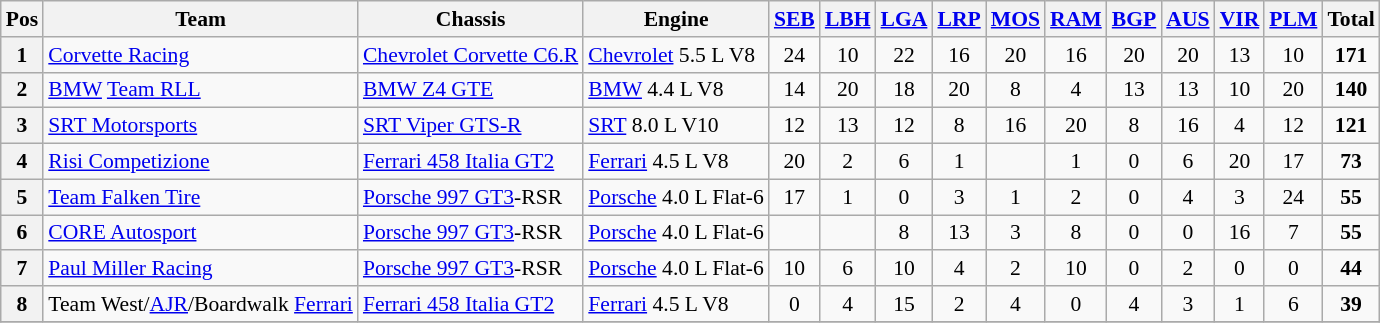<table class="wikitable" style="font-size: 90%; text-align:center;">
<tr>
<th>Pos</th>
<th>Team</th>
<th>Chassis</th>
<th>Engine</th>
<th><a href='#'>SEB</a></th>
<th><a href='#'>LBH</a></th>
<th><a href='#'>LGA</a></th>
<th><a href='#'>LRP</a></th>
<th><a href='#'>MOS</a></th>
<th><a href='#'>RAM</a></th>
<th><a href='#'>BGP</a></th>
<th><a href='#'>AUS</a></th>
<th><a href='#'>VIR</a></th>
<th><a href='#'>PLM</a></th>
<th>Total</th>
</tr>
<tr>
<th>1</th>
<td align=left> <a href='#'>Corvette Racing</a></td>
<td align=left><a href='#'>Chevrolet Corvette C6.R</a></td>
<td align=left><a href='#'>Chevrolet</a> 5.5 L V8</td>
<td>24</td>
<td>10</td>
<td>22</td>
<td>16</td>
<td>20</td>
<td>16</td>
<td>20</td>
<td>20</td>
<td>13</td>
<td>10</td>
<td><strong>171</strong></td>
</tr>
<tr>
<th>2</th>
<td align=left> <a href='#'>BMW</a> <a href='#'>Team RLL</a></td>
<td align=left><a href='#'>BMW Z4 GTE</a></td>
<td align=left><a href='#'>BMW</a> 4.4 L V8</td>
<td>14</td>
<td>20</td>
<td>18</td>
<td>20</td>
<td>8</td>
<td>4</td>
<td>13</td>
<td>13</td>
<td>10</td>
<td>20</td>
<td><strong>140</strong></td>
</tr>
<tr>
<th>3</th>
<td align=left> <a href='#'>SRT Motorsports</a></td>
<td align=left><a href='#'>SRT Viper GTS-R</a></td>
<td align=left><a href='#'>SRT</a> 8.0 L V10</td>
<td>12</td>
<td>13</td>
<td>12</td>
<td>8</td>
<td>16</td>
<td>20</td>
<td>8</td>
<td>16</td>
<td>4</td>
<td>12</td>
<td><strong>121</strong></td>
</tr>
<tr>
<th>4</th>
<td align=left> <a href='#'>Risi Competizione</a></td>
<td align=left><a href='#'>Ferrari 458 Italia GT2</a></td>
<td align=left><a href='#'>Ferrari</a> 4.5 L V8</td>
<td>20</td>
<td>2</td>
<td>6</td>
<td>1</td>
<td></td>
<td>1</td>
<td>0</td>
<td>6</td>
<td>20</td>
<td>17</td>
<td><strong>73</strong></td>
</tr>
<tr>
<th>5</th>
<td align=left> <a href='#'>Team Falken Tire</a></td>
<td align=left><a href='#'>Porsche 997 GT3</a>-RSR</td>
<td align=left><a href='#'>Porsche</a> 4.0 L Flat-6</td>
<td>17</td>
<td>1</td>
<td>0</td>
<td>3</td>
<td>1</td>
<td>2</td>
<td>0</td>
<td>4</td>
<td>3</td>
<td>24</td>
<td><strong>55</strong></td>
</tr>
<tr>
<th>6</th>
<td align=left> <a href='#'>CORE Autosport</a></td>
<td align=left><a href='#'>Porsche 997 GT3</a>-RSR</td>
<td align=left><a href='#'>Porsche</a> 4.0 L Flat-6</td>
<td></td>
<td></td>
<td>8</td>
<td>13</td>
<td>3</td>
<td>8</td>
<td>0</td>
<td>0</td>
<td>16</td>
<td>7</td>
<td><strong>55</strong></td>
</tr>
<tr>
<th>7</th>
<td align=left> <a href='#'>Paul Miller Racing</a></td>
<td align=left><a href='#'>Porsche 997 GT3</a>-RSR</td>
<td align=left><a href='#'>Porsche</a> 4.0 L Flat-6</td>
<td>10</td>
<td>6</td>
<td>10</td>
<td>4</td>
<td>2</td>
<td>10</td>
<td>0</td>
<td>2</td>
<td>0</td>
<td>0</td>
<td><strong>44</strong></td>
</tr>
<tr>
<th>8</th>
<td align=left> Team West/<a href='#'>AJR</a>/Boardwalk <a href='#'>Ferrari</a></td>
<td align=left><a href='#'>Ferrari 458 Italia GT2</a></td>
<td align=left><a href='#'>Ferrari</a> 4.5 L V8</td>
<td>0</td>
<td>4</td>
<td>15</td>
<td>2</td>
<td>4</td>
<td>0</td>
<td>4</td>
<td>3</td>
<td>1</td>
<td>6</td>
<td><strong>39</strong></td>
</tr>
<tr>
</tr>
</table>
